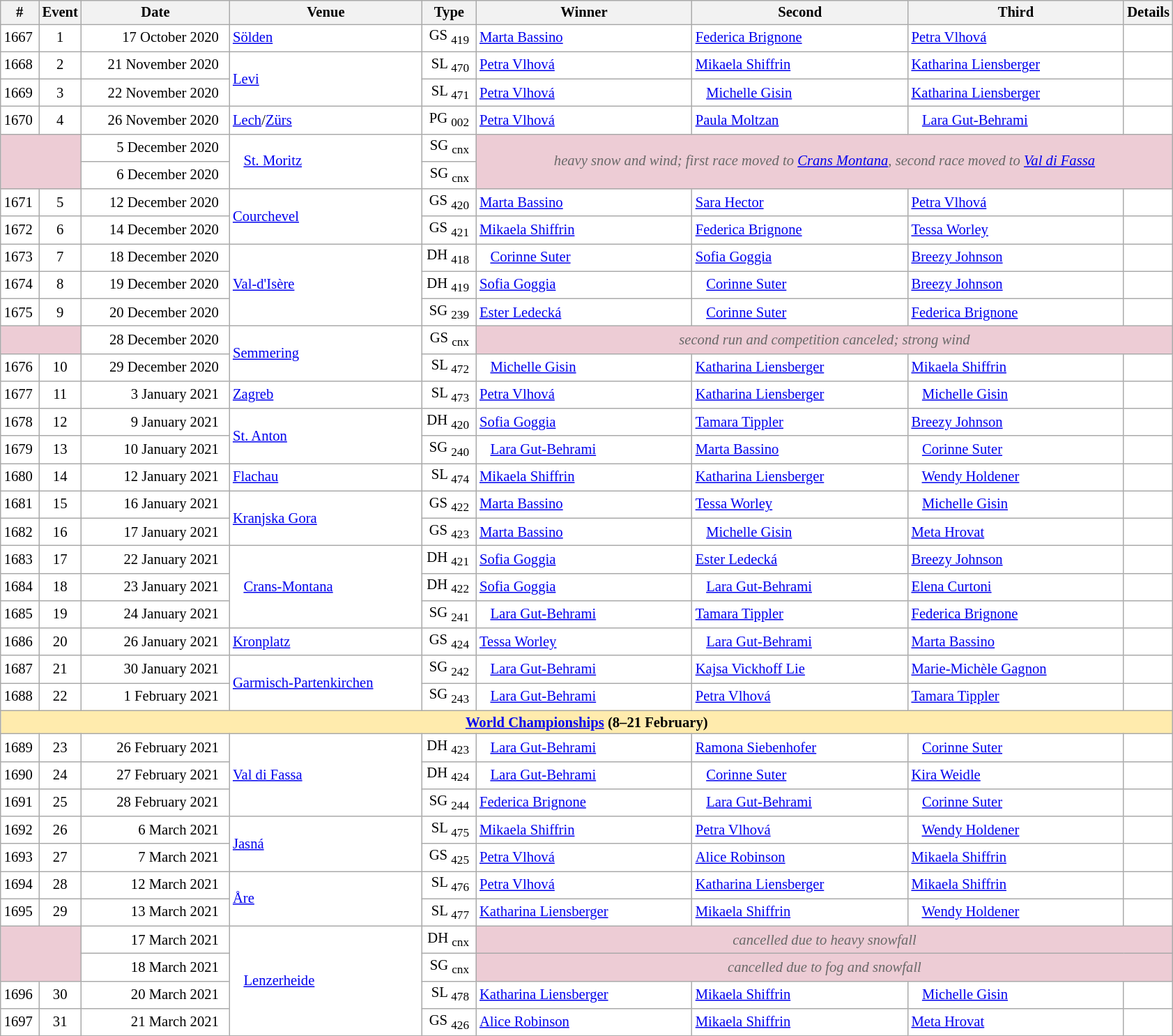<table class="wikitable plainrowheaders" style="background:#fff; font-size:86%; line-height:16px; border:grey solid 1px; border-collapse:collapse;">
<tr>
<th style="width:30px;">#</th>
<th style="width:33px;">Event</th>
<th style="width:135px;">Date</th>
<th style="width:178px;">Venue</th>
<th style="width:45px;">Type</th>
<th style="width:200px;">Winner</th>
<th style="width:200px;">Second</th>
<th style="width:200px;">Third</th>
<th style="width:10px;">Details</th>
</tr>
<tr>
<td>1667</td>
<td align=center>1</td>
<td align=right>17 October 2020  </td>
<td> <a href='#'>Sölden</a></td>
<td align=right>GS <sub>419</sub> </td>
<td> <a href='#'>Marta Bassino</a></td>
<td> <a href='#'>Federica Brignone</a></td>
<td> <a href='#'>Petra Vlhová</a></td>
<td></td>
</tr>
<tr>
<td>1668</td>
<td align="center">2</td>
<td align="right"><small></small>21 November 2020  </td>
<td rowspan="2"> <a href='#'>Levi</a></td>
<td align="right">SL <sub>470</sub> </td>
<td> <a href='#'>Petra Vlhová</a></td>
<td> <a href='#'>Mikaela Shiffrin</a></td>
<td> <a href='#'>Katharina Liensberger</a></td>
<td></td>
</tr>
<tr>
<td>1669</td>
<td align="center">3</td>
<td align="right">22 November 2020  </td>
<td align="right">SL <sub>471</sub> </td>
<td> <a href='#'>Petra Vlhová</a></td>
<td>   <a href='#'>Michelle Gisin</a></td>
<td> <a href='#'>Katharina Liensberger</a></td>
<td></td>
</tr>
<tr>
<td>1670</td>
<td align="center">4</td>
<td align="right"><small></small>26 November 2020  </td>
<td> <a href='#'>Lech</a>/<a href='#'>Zürs</a></td>
<td align="right">PG <sub>002</sub> </td>
<td> <a href='#'>Petra Vlhová</a></td>
<td> <a href='#'>Paula Moltzan</a></td>
<td>   <a href='#'>Lara Gut-Behrami</a></td>
<td></td>
</tr>
<tr>
<td colspan="2" rowspan="2" bgcolor="EDCCD5"></td>
<td align="right">5 December 2020  </td>
<td rowspan="2">   <a href='#'>St. Moritz</a></td>
<td align=right>SG <sub>cnx</sub> </td>
<td colspan="4" rowspan="2" align="center" bgcolor="EDCCD5" style=color:#696969><em>heavy snow and wind; first race moved to <a href='#'>Crans Montana</a>, second race moved to <a href='#'>Val di Fassa</a></em></td>
</tr>
<tr>
<td align="right"><small></small>6 December 2020  </td>
<td align="right">SG <sub>cnx</sub> </td>
</tr>
<tr>
<td>1671</td>
<td align="center">5</td>
<td align="right"><small></small>12 December 2020  </td>
<td rowspan="2"> <a href='#'>Courchevel</a></td>
<td align=right>GS <sub>420</sub> </td>
<td> <a href='#'>Marta Bassino</a></td>
<td> <a href='#'>Sara Hector</a></td>
<td> <a href='#'>Petra Vlhová</a></td>
<td></td>
</tr>
<tr>
<td>1672</td>
<td align="center">6</td>
<td align="right">14 December 2020  </td>
<td align=right>GS <sub>421</sub> </td>
<td> <a href='#'>Mikaela Shiffrin</a></td>
<td> <a href='#'>Federica Brignone</a></td>
<td> <a href='#'>Tessa Worley</a></td>
<td></td>
</tr>
<tr>
<td>1673</td>
<td align="center">7</td>
<td align="right"><small></small>18 December 2020  </td>
<td rowspan="3"> <a href='#'>Val-d'Isère</a></td>
<td align="right">DH <sub>418</sub> </td>
<td>   <a href='#'>Corinne Suter</a></td>
<td> <a href='#'>Sofia Goggia</a></td>
<td> <a href='#'>Breezy Johnson</a></td>
<td></td>
</tr>
<tr>
<td>1674</td>
<td align="center">8</td>
<td align="right">19 December 2020  </td>
<td align=right>DH <sub>419</sub> </td>
<td> <a href='#'>Sofia Goggia</a></td>
<td>   <a href='#'>Corinne Suter</a></td>
<td> <a href='#'>Breezy Johnson</a></td>
<td></td>
</tr>
<tr>
<td>1675</td>
<td align="center">9</td>
<td align="right">20 December 2020  </td>
<td align="right">SG <sub>239</sub> </td>
<td> <a href='#'>Ester Ledecká</a></td>
<td>   <a href='#'>Corinne Suter</a></td>
<td> <a href='#'>Federica Brignone</a></td>
<td></td>
</tr>
<tr>
<td colspan="2" bgcolor="EDCCD5"></td>
<td align="right">28 December 2020  </td>
<td rowspan="2"> <a href='#'>Semmering</a></td>
<td align="right">GS <sub>cnx</sub> </td>
<td colspan="4" align="center" bgcolor="EDCCD5" style=color:#696969><em>second run and competition canceled; strong wind</em></td>
</tr>
<tr>
<td>1676</td>
<td align="center">10</td>
<td align="right">29 December 2020  </td>
<td align="right">SL <sub>472</sub> </td>
<td>   <a href='#'>Michelle Gisin</a></td>
<td> <a href='#'>Katharina Liensberger</a></td>
<td> <a href='#'>Mikaela Shiffrin</a></td>
<td></td>
</tr>
<tr>
<td>1677</td>
<td align="center">11</td>
<td align="right">3 January 2021  </td>
<td> <a href='#'>Zagreb</a></td>
<td align="right">SL <sub>473</sub> </td>
<td> <a href='#'>Petra Vlhová</a></td>
<td> <a href='#'>Katharina Liensberger</a></td>
<td>   <a href='#'>Michelle Gisin</a></td>
<td></td>
</tr>
<tr>
<td>1678</td>
<td align="center">12</td>
<td align="right">9 January 2021  </td>
<td rowspan="2"> <a href='#'>St. Anton</a></td>
<td align="right">DH <sub>420</sub> </td>
<td> <a href='#'>Sofia Goggia</a></td>
<td> <a href='#'>Tamara Tippler</a></td>
<td> <a href='#'>Breezy Johnson</a></td>
<td></td>
</tr>
<tr>
<td>1679</td>
<td align="center">13</td>
<td align="right">10 January 2021  </td>
<td align="right">SG <sub>240</sub> </td>
<td>   <a href='#'>Lara Gut-Behrami</a></td>
<td> <a href='#'>Marta Bassino</a></td>
<td>   <a href='#'>Corinne Suter</a></td>
<td></td>
</tr>
<tr>
<td>1680</td>
<td align="center">14</td>
<td align="right">12 January 2021  </td>
<td> <a href='#'>Flachau</a></td>
<td align="right">SL <sub>474</sub> </td>
<td> <a href='#'>Mikaela Shiffrin</a></td>
<td> <a href='#'>Katharina Liensberger</a></td>
<td>   <a href='#'>Wendy Holdener</a></td>
<td></td>
</tr>
<tr>
<td>1681</td>
<td align="center">15</td>
<td align="right"><small></small>16 January 2021  </td>
<td rowspan="2"> <a href='#'>Kranjska Gora</a></td>
<td align="right">GS <sub>422</sub> </td>
<td> <a href='#'>Marta Bassino</a></td>
<td> <a href='#'>Tessa Worley</a></td>
<td>   <a href='#'>Michelle Gisin</a></td>
<td></td>
</tr>
<tr>
<td>1682</td>
<td align="center">16</td>
<td align="right"><small></small>17 January 2021  </td>
<td align="right">GS <sub>423</sub> </td>
<td> <a href='#'>Marta Bassino</a></td>
<td>   <a href='#'>Michelle Gisin</a></td>
<td> <a href='#'>Meta Hrovat</a></td>
<td></td>
</tr>
<tr>
<td>1683</td>
<td align="center">17</td>
<td align="right">22 January 2021  </td>
<td rowspan="3">   <a href='#'>Crans-Montana</a></td>
<td align="right">DH <sub>421</sub> </td>
<td> <a href='#'>Sofia Goggia</a></td>
<td> <a href='#'>Ester Ledecká</a></td>
<td> <a href='#'>Breezy Johnson</a></td>
<td></td>
</tr>
<tr>
<td>1684</td>
<td align="center">18</td>
<td align="right"><small></small>23 January 2021  </td>
<td align="right">DH <sub>422</sub> </td>
<td> <a href='#'>Sofia Goggia</a></td>
<td>   <a href='#'>Lara Gut-Behrami</a></td>
<td> <a href='#'>Elena Curtoni</a></td>
<td></td>
</tr>
<tr>
<td>1685</td>
<td align="center">19</td>
<td align="right"><small></small>24 January 2021  </td>
<td align="right">SG <sub>241</sub> </td>
<td>   <a href='#'>Lara Gut-Behrami</a></td>
<td> <a href='#'>Tamara Tippler</a></td>
<td> <a href='#'>Federica Brignone</a></td>
<td></td>
</tr>
<tr>
<td>1686</td>
<td align="center">20</td>
<td align="right">26 January 2021  </td>
<td> <a href='#'>Kronplatz</a></td>
<td align="right">GS <sub>424</sub> </td>
<td> <a href='#'>Tessa Worley</a></td>
<td>   <a href='#'>Lara Gut-Behrami</a></td>
<td> <a href='#'>Marta Bassino</a></td>
<td></td>
</tr>
<tr>
<td>1687</td>
<td align="center">21</td>
<td align="right"><small></small>30 January 2021  </td>
<td rowspan="2"> <a href='#'>Garmisch-Partenkirchen</a></td>
<td align="right">SG <sub>242</sub> </td>
<td>   <a href='#'>Lara Gut-Behrami</a></td>
<td> <a href='#'>Kajsa Vickhoff Lie</a></td>
<td> <a href='#'>Marie-Michèle Gagnon</a></td>
<td></td>
</tr>
<tr>
<td>1688</td>
<td align="center">22</td>
<td align="right"><small></small>1 February 2021  </td>
<td align="right">SG <sub>243</sub> </td>
<td>   <a href='#'>Lara Gut-Behrami</a></td>
<td> <a href='#'>Petra Vlhová</a></td>
<td> <a href='#'>Tamara Tippler</a></td>
<td></td>
</tr>
<tr style="background:#FFEBAD">
<td colspan="9" style="text-align:center;"><strong><a href='#'>World Championships</a> (8–21 February)</strong></td>
</tr>
<tr>
<td>1689</td>
<td align="center">23</td>
<td align="right"><small></small>26 February 2021  </td>
<td rowspan="3"> <a href='#'>Val di Fassa</a></td>
<td align="right">DH <sub>423</sub> </td>
<td>   <a href='#'>Lara Gut-Behrami</a></td>
<td> <a href='#'>Ramona Siebenhofer</a></td>
<td>   <a href='#'>Corinne Suter</a></td>
<td></td>
</tr>
<tr>
<td>1690</td>
<td align="center">24</td>
<td align="right"><small></small>27 February 2021  </td>
<td align="right">DH <sub>424</sub> </td>
<td>   <a href='#'>Lara Gut-Behrami</a></td>
<td>   <a href='#'>Corinne Suter</a></td>
<td> <a href='#'>Kira Weidle</a></td>
<td></td>
</tr>
<tr>
<td>1691</td>
<td align="center">25</td>
<td align="right"><small></small>28 February 2021  </td>
<td align="right">SG <sub>244</sub> </td>
<td> <a href='#'>Federica Brignone</a></td>
<td>   <a href='#'>Lara Gut-Behrami</a></td>
<td>   <a href='#'>Corinne Suter</a></td>
<td></td>
</tr>
<tr>
<td>1692</td>
<td align="center">26</td>
<td align="right"><small></small>6 March 2021  </td>
<td rowspan="2"> <a href='#'>Jasná</a></td>
<td align="right">SL <sub>475</sub> </td>
<td> <a href='#'>Mikaela Shiffrin</a></td>
<td> <a href='#'>Petra Vlhová</a></td>
<td>   <a href='#'>Wendy Holdener</a></td>
<td></td>
</tr>
<tr>
<td>1693</td>
<td align="center">27</td>
<td align="right"><small></small>7 March 2021  </td>
<td align="right">GS <sub>425</sub> </td>
<td> <a href='#'>Petra Vlhová</a></td>
<td> <a href='#'>Alice Robinson</a></td>
<td> <a href='#'>Mikaela Shiffrin</a></td>
<td></td>
</tr>
<tr>
<td>1694</td>
<td align="center">28</td>
<td align="right"><small></small>12 March 2021  </td>
<td rowspan="2"> <a href='#'>Åre</a></td>
<td align="right">SL <sub>476</sub> </td>
<td> <a href='#'>Petra Vlhová</a></td>
<td> <a href='#'>Katharina Liensberger</a></td>
<td> <a href='#'>Mikaela Shiffrin</a></td>
<td></td>
</tr>
<tr>
<td>1695</td>
<td align="center">29</td>
<td align="right">13 March 2021  </td>
<td align="right">SL <sub>477</sub> </td>
<td> <a href='#'>Katharina Liensberger</a></td>
<td> <a href='#'>Mikaela Shiffrin</a></td>
<td>   <a href='#'>Wendy Holdener</a></td>
<td></td>
</tr>
<tr>
<td colspan="2" bgcolor="EDCCD5" rowspan=2></td>
<td align="right">17 March 2021  </td>
<td rowspan="4">   <a href='#'>Lenzerheide</a></td>
<td align="right">DH <sub>cnx</sub> </td>
<td colspan=4 align=center bgcolor="EDCCD5" style=color:#696969><em>cancelled due to heavy snowfall</em></td>
</tr>
<tr>
<td align="right">18 March 2021  </td>
<td align="right">SG <sub>cnx</sub> </td>
<td colspan=4 align=center bgcolor="EDCCD5" style=color:#696969><em>cancelled due to fog and snowfall</em></td>
</tr>
<tr>
<td>1696</td>
<td align="center">30</td>
<td align="right">20 March 2021  </td>
<td align="right">SL <sub>478</sub> </td>
<td> <a href='#'>Katharina Liensberger</a></td>
<td> <a href='#'>Mikaela Shiffrin</a></td>
<td>   <a href='#'>Michelle Gisin</a></td>
<td></td>
</tr>
<tr>
<td>1697</td>
<td align="center">31</td>
<td align="right">21 March 2021  </td>
<td align="right">GS <sub>426</sub> </td>
<td> <a href='#'>Alice Robinson</a></td>
<td> <a href='#'>Mikaela Shiffrin</a></td>
<td> <a href='#'>Meta Hrovat</a></td>
<td></td>
</tr>
</table>
